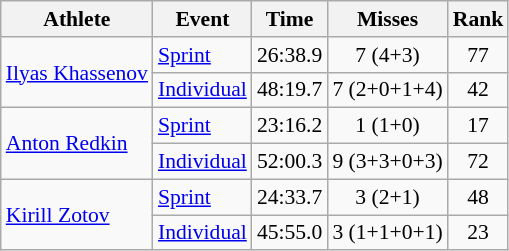<table class="wikitable" style="font-size:90%">
<tr>
<th>Athlete</th>
<th>Event</th>
<th>Time</th>
<th>Misses</th>
<th>Rank</th>
</tr>
<tr align=center>
<td align=left rowspan=2><a href='#'>Ilyas Khassenov</a></td>
<td align=left><a href='#'>Sprint</a></td>
<td>26:38.9</td>
<td>7 (4+3)</td>
<td>77</td>
</tr>
<tr align=center>
<td align=left><a href='#'>Individual</a></td>
<td>48:19.7</td>
<td>7 (2+0+1+4)</td>
<td>42</td>
</tr>
<tr align=center>
<td align=left rowspan=2><a href='#'>Anton Redkin</a></td>
<td align=left><a href='#'>Sprint</a></td>
<td>23:16.2</td>
<td>1 (1+0)</td>
<td>17</td>
</tr>
<tr align=center>
<td align=left><a href='#'>Individual</a></td>
<td>52:00.3</td>
<td>9 (3+3+0+3)</td>
<td>72</td>
</tr>
<tr align=center>
<td align=left rowspan=2><a href='#'>Kirill Zotov</a></td>
<td align=left><a href='#'>Sprint</a></td>
<td>24:33.7</td>
<td>3 (2+1)</td>
<td>48</td>
</tr>
<tr align=center>
<td align=left><a href='#'>Individual</a></td>
<td>45:55.0</td>
<td>3 (1+1+0+1)</td>
<td>23</td>
</tr>
</table>
